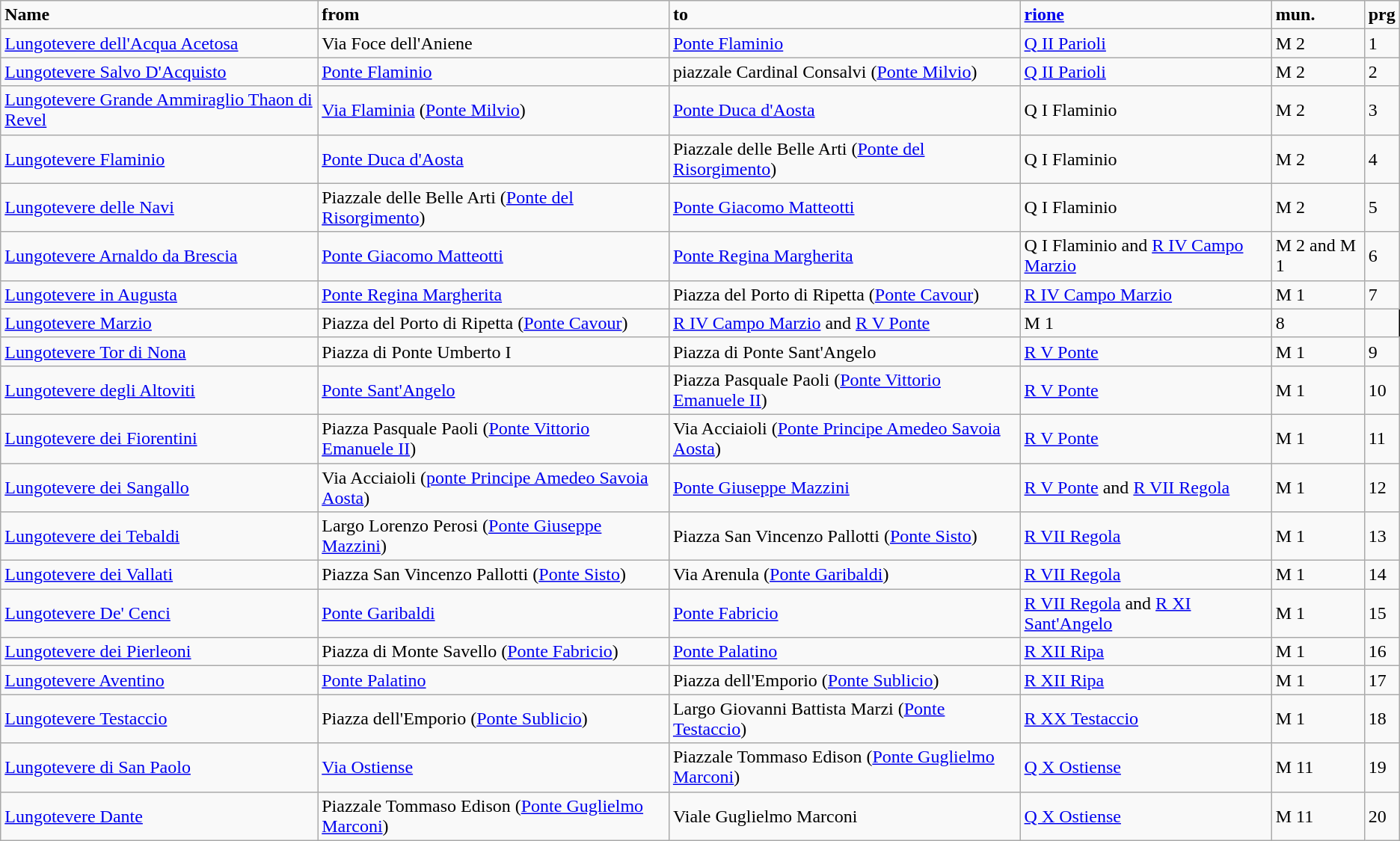<table class="wikitable" style="border:1px solid black">
<tr>
<td><strong>Name</strong></td>
<td><strong>from</strong></td>
<td><strong>to</strong></td>
<td><strong><a href='#'>rione</a></strong></td>
<td><strong>mun.</strong></td>
<td><strong>prg</strong></td>
</tr>
<tr>
<td><a href='#'>Lungotevere dell'Acqua Acetosa</a></td>
<td>Via Foce dell'Aniene</td>
<td><a href='#'>Ponte Flaminio</a></td>
<td><a href='#'>Q II Parioli</a></td>
<td>M 2</td>
<td>1</td>
</tr>
<tr>
<td><a href='#'>Lungotevere Salvo D'Acquisto</a></td>
<td><a href='#'>Ponte Flaminio</a></td>
<td>piazzale Cardinal Consalvi (<a href='#'>Ponte Milvio</a>)</td>
<td><a href='#'>Q II Parioli</a></td>
<td>M 2</td>
<td>2</td>
</tr>
<tr>
<td><a href='#'>Lungotevere Grande Ammiraglio Thaon di Revel</a></td>
<td><a href='#'>Via Flaminia</a> (<a href='#'>Ponte Milvio</a>)</td>
<td><a href='#'>Ponte Duca d'Aosta</a></td>
<td>Q I Flaminio</td>
<td>M 2</td>
<td>3</td>
</tr>
<tr>
<td><a href='#'>Lungotevere Flaminio</a></td>
<td><a href='#'>Ponte Duca d'Aosta</a></td>
<td>Piazzale delle Belle Arti (<a href='#'>Ponte del Risorgimento</a>)</td>
<td>Q I Flaminio</td>
<td>M 2</td>
<td>4</td>
</tr>
<tr>
<td><a href='#'>Lungotevere delle Navi</a></td>
<td>Piazzale delle Belle Arti (<a href='#'>Ponte del Risorgimento</a>)</td>
<td><a href='#'>Ponte Giacomo Matteotti</a></td>
<td>Q I Flaminio</td>
<td>M 2</td>
<td>5</td>
</tr>
<tr>
<td><a href='#'>Lungotevere Arnaldo da Brescia</a></td>
<td><a href='#'>Ponte Giacomo Matteotti</a></td>
<td><a href='#'>Ponte Regina Margherita</a></td>
<td>Q I Flaminio and <a href='#'>R IV Campo Marzio</a></td>
<td>M 2 and M 1</td>
<td>6</td>
</tr>
<tr>
<td><a href='#'>Lungotevere in Augusta</a></td>
<td><a href='#'>Ponte Regina Margherita</a></td>
<td>Piazza del Porto di Ripetta (<a href='#'>Ponte Cavour</a>)</td>
<td><a href='#'>R IV Campo Marzio</a></td>
<td>M 1</td>
<td>7</td>
</tr>
<tr>
<td><a href='#'>Lungotevere Marzio</a></td>
<td>Piazza del Porto di Ripetta (<a href='#'>Ponte Cavour</a>)</td>
<td><a href='#'>R IV Campo Marzio</a> and <a href='#'>R V Ponte</a></td>
<td>M 1</td>
<td>8</td>
</tr>
<tr>
<td><a href='#'>Lungotevere Tor di Nona</a></td>
<td>Piazza di Ponte Umberto I</td>
<td>Piazza di Ponte Sant'Angelo</td>
<td><a href='#'>R V Ponte</a></td>
<td>M 1</td>
<td>9</td>
</tr>
<tr>
<td><a href='#'>Lungotevere degli Altoviti</a></td>
<td><a href='#'>Ponte Sant'Angelo</a></td>
<td>Piazza Pasquale Paoli (<a href='#'>Ponte Vittorio Emanuele II</a>)</td>
<td><a href='#'>R V Ponte</a></td>
<td>M 1</td>
<td>10</td>
</tr>
<tr>
<td><a href='#'>Lungotevere dei Fiorentini</a></td>
<td>Piazza Pasquale Paoli (<a href='#'>Ponte Vittorio Emanuele II</a>)</td>
<td>Via Acciaioli (<a href='#'>Ponte Principe Amedeo Savoia Aosta</a>)</td>
<td><a href='#'>R V Ponte</a></td>
<td>M 1</td>
<td>11</td>
</tr>
<tr>
<td><a href='#'>Lungotevere dei Sangallo</a></td>
<td>Via Acciaioli (<a href='#'>ponte Principe Amedeo Savoia Aosta</a>)</td>
<td><a href='#'>Ponte Giuseppe Mazzini</a></td>
<td><a href='#'>R V Ponte</a> and <a href='#'>R VII Regola</a></td>
<td>M 1</td>
<td>12</td>
</tr>
<tr>
<td><a href='#'>Lungotevere dei Tebaldi</a></td>
<td>Largo Lorenzo Perosi (<a href='#'>Ponte Giuseppe Mazzini</a>)</td>
<td>Piazza San Vincenzo Pallotti (<a href='#'>Ponte Sisto</a>)</td>
<td><a href='#'>R VII Regola</a></td>
<td>M 1</td>
<td>13</td>
</tr>
<tr>
<td><a href='#'>Lungotevere dei Vallati</a></td>
<td>Piazza San Vincenzo Pallotti (<a href='#'>Ponte Sisto</a>)</td>
<td>Via Arenula (<a href='#'>Ponte Garibaldi</a>)</td>
<td><a href='#'>R VII Regola</a></td>
<td>M 1</td>
<td>14</td>
</tr>
<tr>
<td><a href='#'>Lungotevere De' Cenci</a></td>
<td><a href='#'>Ponte Garibaldi</a></td>
<td><a href='#'>Ponte Fabricio</a></td>
<td><a href='#'>R VII Regola</a> and <a href='#'>R XI Sant'Angelo</a></td>
<td>M 1</td>
<td>15</td>
</tr>
<tr>
<td><a href='#'>Lungotevere dei Pierleoni</a></td>
<td>Piazza di Monte Savello (<a href='#'>Ponte Fabricio</a>)</td>
<td><a href='#'>Ponte Palatino</a></td>
<td><a href='#'>R XII Ripa</a></td>
<td>M 1</td>
<td>16</td>
</tr>
<tr>
<td><a href='#'>Lungotevere Aventino</a></td>
<td><a href='#'>Ponte Palatino</a></td>
<td>Piazza dell'Emporio (<a href='#'>Ponte Sublicio</a>)</td>
<td><a href='#'>R XII Ripa</a></td>
<td>M 1</td>
<td>17</td>
</tr>
<tr>
<td><a href='#'>Lungotevere Testaccio</a></td>
<td>Piazza dell'Emporio (<a href='#'>Ponte Sublicio</a>)</td>
<td>Largo Giovanni Battista Marzi (<a href='#'>Ponte Testaccio</a>)</td>
<td><a href='#'>R XX Testaccio</a></td>
<td>M 1</td>
<td>18</td>
</tr>
<tr>
<td><a href='#'>Lungotevere di San Paolo</a></td>
<td><a href='#'>Via Ostiense</a></td>
<td>Piazzale Tommaso Edison (<a href='#'>Ponte Guglielmo Marconi</a>)</td>
<td><a href='#'>Q X Ostiense</a></td>
<td>M 11</td>
<td>19</td>
</tr>
<tr>
<td><a href='#'>Lungotevere Dante</a></td>
<td>Piazzale Tommaso Edison (<a href='#'>Ponte Guglielmo Marconi</a>)</td>
<td>Viale Guglielmo Marconi</td>
<td><a href='#'>Q X Ostiense</a></td>
<td>M 11</td>
<td>20</td>
</tr>
</table>
